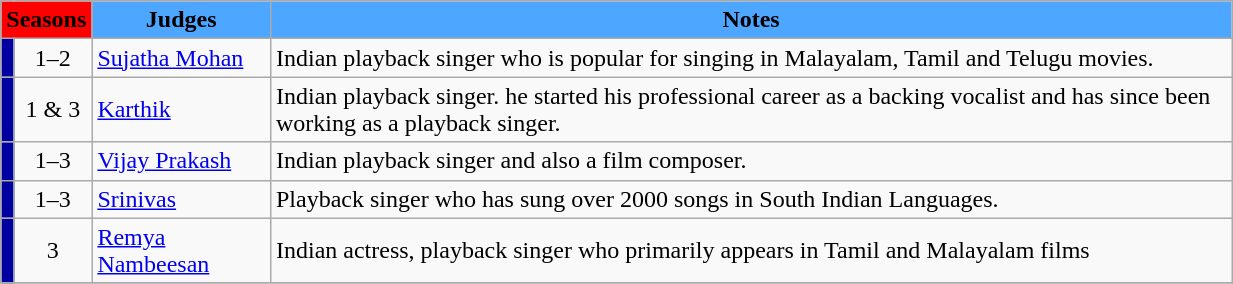<table class="wikitable" width="65%">
<tr>
<th scope="col" style ="background: #FF0000;"style="background: #0000A0 ;color:white"  colspan="2">Seasons</th>
<th scope="col" style ="background: #4da6ff;"style="background: #0000A0 ;color:white">Judges</th>
<th scope="col" style ="background: #4da6ff;"style="background: #0000A0 ;color:white">Notes</th>
</tr>
<tr>
<td style="background: #0000A0"></td>
<td rowspan="1"align="center">1–2</td>
<td><a href='#'>Sujatha Mohan</a></td>
<td>Indian playback singer who is popular for singing in Malayalam, Tamil and Telugu movies.</td>
</tr>
<tr>
<td style="background: #0000A0"></td>
<td rowspan="1"align="center">1 & 3</td>
<td><a href='#'>Karthik</a></td>
<td>Indian playback singer. he started his professional career as a backing vocalist and has since been working as a playback singer.</td>
</tr>
<tr>
<td style="background: #0000A0"></td>
<td rowspan="1"align="center">1–3</td>
<td><a href='#'>Vijay Prakash</a></td>
<td>Indian playback singer and also a film composer.</td>
</tr>
<tr>
<td style="background: #0000A0"></td>
<td rowspan="1"align="center">1–3</td>
<td><a href='#'>Srinivas</a></td>
<td>Playback singer who has sung over 2000 songs in South Indian Languages.</td>
</tr>
<tr>
<td style="background: #0000A0"></td>
<td rowspan="1"align="center">3</td>
<td><a href='#'>Remya Nambeesan</a></td>
<td>Indian actress, playback singer who primarily appears in Tamil and Malayalam films</td>
</tr>
<tr>
</tr>
</table>
